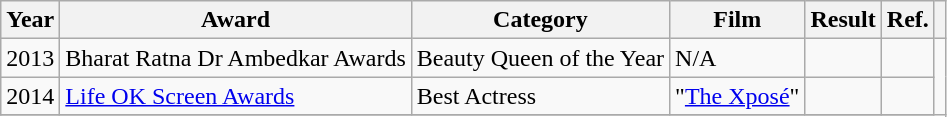<table class="wikitable sortable">
<tr>
<th>Year</th>
<th>Award</th>
<th>Category</th>
<th>Film</th>
<th>Result</th>
<th>Ref.</th>
<th></th>
</tr>
<tr>
<td>2013</td>
<td>Bharat Ratna Dr Ambedkar Awards</td>
<td>Beauty Queen of the Year</td>
<td>N/A</td>
<td></td>
<td></td>
</tr>
<tr>
<td>2014</td>
<td><a href='#'>Life OK Screen Awards</a></td>
<td>Best Actress</td>
<td>"<a href='#'>The Xposé</a>"</td>
<td></td>
<td></td>
</tr>
<tr>
</tr>
</table>
